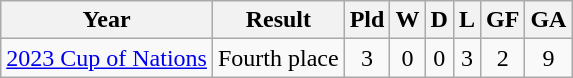<table class="wikitable" style="text-align: center;">
<tr>
<th>Year</th>
<th>Result</th>
<th>Pld</th>
<th>W</th>
<th>D</th>
<th>L</th>
<th>GF</th>
<th>GA</th>
</tr>
<tr>
<td> <a href='#'>2023 Cup of Nations</a></td>
<td>Fourth place</td>
<td>3</td>
<td>0</td>
<td>0</td>
<td>3</td>
<td>2</td>
<td>9</td>
</tr>
</table>
